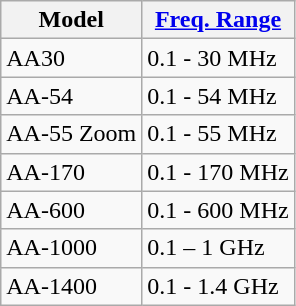<table class="wikitable">
<tr>
<th>Model</th>
<th><a href='#'>Freq. Range</a></th>
</tr>
<tr>
<td>AA30 </td>
<td>0.1 - 30 MHz</td>
</tr>
<tr>
<td>AA-54 </td>
<td>0.1 - 54 MHz</td>
</tr>
<tr>
<td>AA-55 Zoom</td>
<td>0.1 - 55 MHz</td>
</tr>
<tr>
<td>AA-170</td>
<td>0.1 - 170 MHz</td>
</tr>
<tr>
<td>AA-600</td>
<td>0.1 - 600 MHz</td>
</tr>
<tr>
<td>AA-1000 </td>
<td>0.1 – 1 GHz</td>
</tr>
<tr>
<td>AA-1400</td>
<td>0.1 - 1.4 GHz</td>
</tr>
</table>
